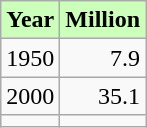<table class="wikitable floatleft">
<tr>
<th scope="col" style="background:#cfb;">Year</th>
<th scope="col" style="background:#cfb;">Million</th>
</tr>
<tr>
<td>1950</td>
<td style="text-align:right;">7.9</td>
</tr>
<tr>
<td>2000</td>
<td style="text-align:right;">35.1</td>
</tr>
<tr>
<td></td>
<td style="text-align:right;"></td>
</tr>
</table>
